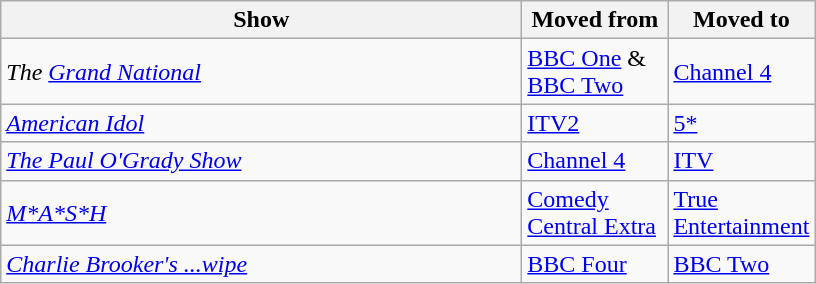<table class="wikitable">
<tr>
<th width=340>Show</th>
<th width=90>Moved from</th>
<th width=90>Moved to</th>
</tr>
<tr>
<td><em>The <a href='#'>Grand National</a></em></td>
<td><a href='#'>BBC One</a> & <a href='#'>BBC Two</a></td>
<td><a href='#'>Channel 4</a></td>
</tr>
<tr>
<td><em><a href='#'>American Idol</a></em></td>
<td><a href='#'>ITV2</a></td>
<td><a href='#'>5*</a></td>
</tr>
<tr>
<td><em><a href='#'>The Paul O'Grady Show</a></em></td>
<td><a href='#'>Channel 4</a></td>
<td><a href='#'>ITV</a></td>
</tr>
<tr>
<td><em><a href='#'>M*A*S*H</a></em></td>
<td><a href='#'>Comedy Central Extra</a></td>
<td><a href='#'>True Entertainment</a></td>
</tr>
<tr>
<td><em><a href='#'>Charlie Brooker's ...wipe</a></em></td>
<td><a href='#'>BBC Four</a></td>
<td><a href='#'>BBC Two</a></td>
</tr>
</table>
